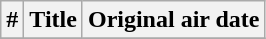<table class="wikitable plainrowheaders">
<tr>
<th>#</th>
<th>Title</th>
<th>Original air date</th>
</tr>
<tr>
</tr>
</table>
